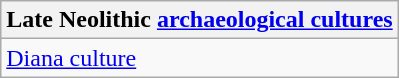<table class="wikitable">
<tr>
<th>Late Neolithic <a href='#'>archaeological cultures</a></th>
</tr>
<tr>
<td><a href='#'>Diana culture</a></td>
</tr>
</table>
